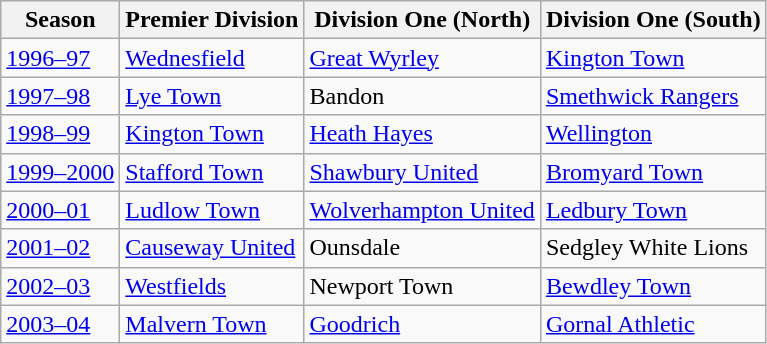<table class="wikitable" style="text-align: left">
<tr>
<th>Season</th>
<th>Premier Division</th>
<th>Division One (North)</th>
<th>Division One (South)</th>
</tr>
<tr>
<td><a href='#'>1996–97</a></td>
<td><a href='#'>Wednesfield</a></td>
<td><a href='#'>Great Wyrley</a></td>
<td><a href='#'>Kington Town</a></td>
</tr>
<tr>
<td><a href='#'>1997–98</a></td>
<td><a href='#'>Lye Town</a></td>
<td>Bandon</td>
<td><a href='#'>Smethwick Rangers</a></td>
</tr>
<tr>
<td><a href='#'>1998–99</a></td>
<td><a href='#'>Kington Town</a></td>
<td><a href='#'>Heath Hayes</a></td>
<td><a href='#'>Wellington</a></td>
</tr>
<tr>
<td><a href='#'>1999–2000</a></td>
<td><a href='#'>Stafford Town</a></td>
<td><a href='#'>Shawbury United</a></td>
<td><a href='#'>Bromyard Town</a></td>
</tr>
<tr>
<td><a href='#'>2000–01</a></td>
<td><a href='#'>Ludlow Town</a></td>
<td><a href='#'>Wolverhampton United</a></td>
<td><a href='#'>Ledbury Town</a></td>
</tr>
<tr>
<td><a href='#'>2001–02</a></td>
<td><a href='#'>Causeway United</a></td>
<td>Ounsdale</td>
<td>Sedgley White Lions</td>
</tr>
<tr>
<td><a href='#'>2002–03</a></td>
<td><a href='#'>Westfields</a></td>
<td>Newport Town</td>
<td><a href='#'>Bewdley Town</a></td>
</tr>
<tr>
<td><a href='#'>2003–04</a></td>
<td><a href='#'>Malvern Town</a></td>
<td><a href='#'>Goodrich</a></td>
<td><a href='#'>Gornal Athletic</a></td>
</tr>
</table>
